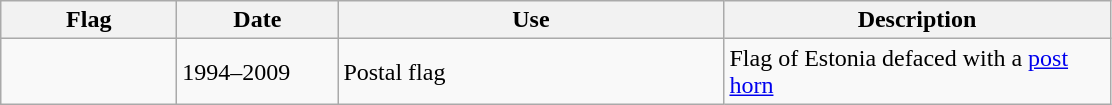<table class="wikitable">
<tr>
<th style="width:110px;">Flag</th>
<th style="width:100px;">Date</th>
<th style="width:250px;">Use</th>
<th style="width:250px;">Description</th>
</tr>
<tr>
<td></td>
<td>1994–2009</td>
<td>Postal flag</td>
<td>Flag of Estonia defaced with a <a href='#'>post horn</a></td>
</tr>
</table>
